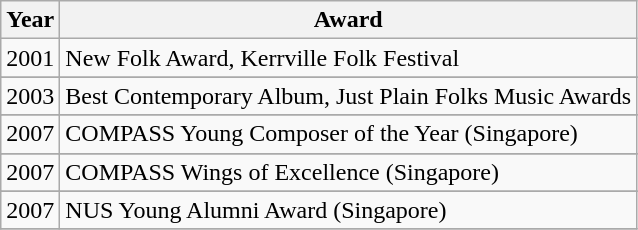<table class="wikitable">
<tr>
<th>Year</th>
<th>Award</th>
</tr>
<tr>
<td>2001</td>
<td>New Folk Award, Kerrville Folk Festival</td>
</tr>
<tr>
</tr>
<tr>
<td>2003</td>
<td>Best Contemporary Album, Just Plain Folks Music Awards</td>
</tr>
<tr>
</tr>
<tr>
<td>2007</td>
<td>COMPASS Young Composer of the Year (Singapore)</td>
</tr>
<tr>
</tr>
<tr>
<td>2007</td>
<td>COMPASS Wings of Excellence (Singapore)</td>
</tr>
<tr>
</tr>
<tr>
<td>2007</td>
<td>NUS Young Alumni Award (Singapore)</td>
</tr>
<tr>
</tr>
</table>
